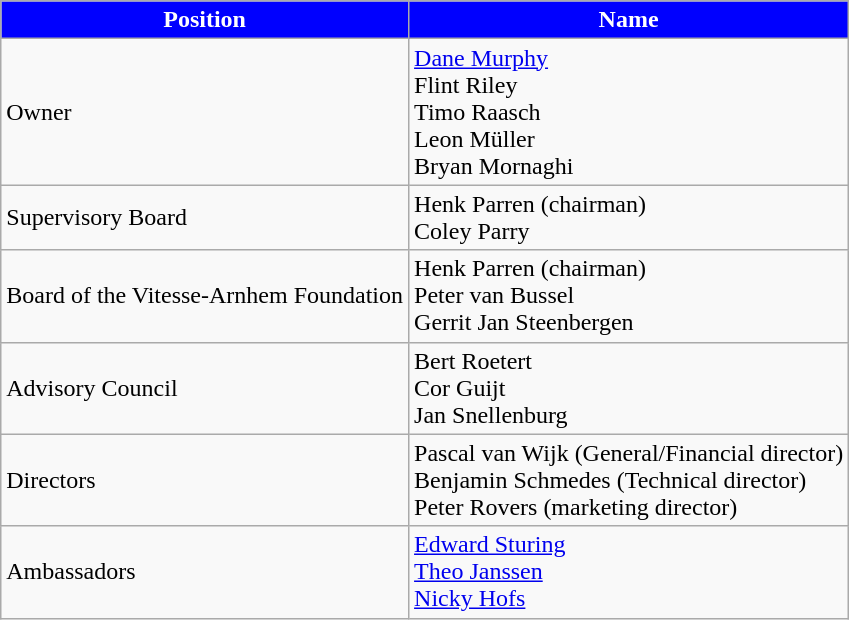<table class="wikitable">
<tr>
<th style="background:#00f; color:#fff;" scope="col">Position</th>
<th style="background:#00f; color:#fff;" scope="col">Name</th>
</tr>
<tr>
<td>Owner</td>
<td> <a href='#'>Dane Murphy</a><br> Flint Riley<br> Timo Raasch<br> Leon Müller<br> Bryan Mornaghi</td>
</tr>
<tr>
<td>Supervisory Board</td>
<td> Henk Parren (chairman)<br>	Coley Parry</td>
</tr>
<tr>
<td>Board of the Vitesse-Arnhem Foundation</td>
<td> Henk Parren (chairman)<br> Peter van Bussel<br> Gerrit Jan Steenbergen</td>
</tr>
<tr>
<td>Advisory Council</td>
<td> Bert Roetert<br> Cor Guijt<br> Jan Snellenburg</td>
</tr>
<tr>
<td>Directors</td>
<td> Pascal van Wijk (General/Financial director) <br> Benjamin Schmedes (Technical director)<br> Peter Rovers (marketing director)</td>
</tr>
<tr>
<td>Ambassadors</td>
<td> <a href='#'>Edward Sturing</a> <br> <a href='#'>Theo Janssen</a> <br> <a href='#'>Nicky Hofs</a></td>
</tr>
</table>
